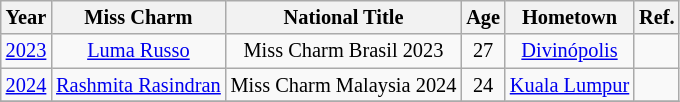<table class="wikitable sortable" style="font-size: 85%; text-align:center">
<tr>
<th>Year</th>
<th>Miss Charm</th>
<th>National Title</th>
<th>Age</th>
<th>Hometown</th>
<th>Ref.</th>
</tr>
<tr>
<td><a href='#'>2023</a></td>
<td><a href='#'>Luma Russo</a><br></td>
<td>Miss Charm Brasil 2023</td>
<td>27</td>
<td><a href='#'>Divinópolis</a></td>
<td></td>
</tr>
<tr>
<td><a href='#'>2024</a></td>
<td><a href='#'>Rashmita Rasindran</a><br></td>
<td>Miss Charm Malaysia 2024</td>
<td>24</td>
<td><a href='#'>Kuala Lumpur</a></td>
<td></td>
</tr>
<tr>
</tr>
</table>
